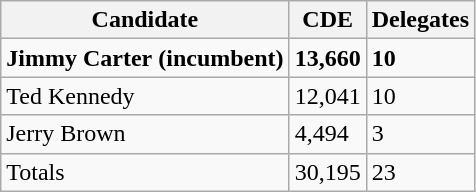<table class="wikitable">
<tr>
<th>Candidate</th>
<th>CDE</th>
<th>Delegates</th>
</tr>
<tr>
<td><strong>Jimmy Carter</strong> <strong>(incumbent)</strong></td>
<td><strong>13,660</strong></td>
<td><strong>10</strong></td>
</tr>
<tr>
<td>Ted Kennedy</td>
<td>12,041</td>
<td>10</td>
</tr>
<tr>
<td>Jerry Brown</td>
<td>4,494</td>
<td>3</td>
</tr>
<tr>
<td>Totals</td>
<td>30,195</td>
<td>23</td>
</tr>
</table>
